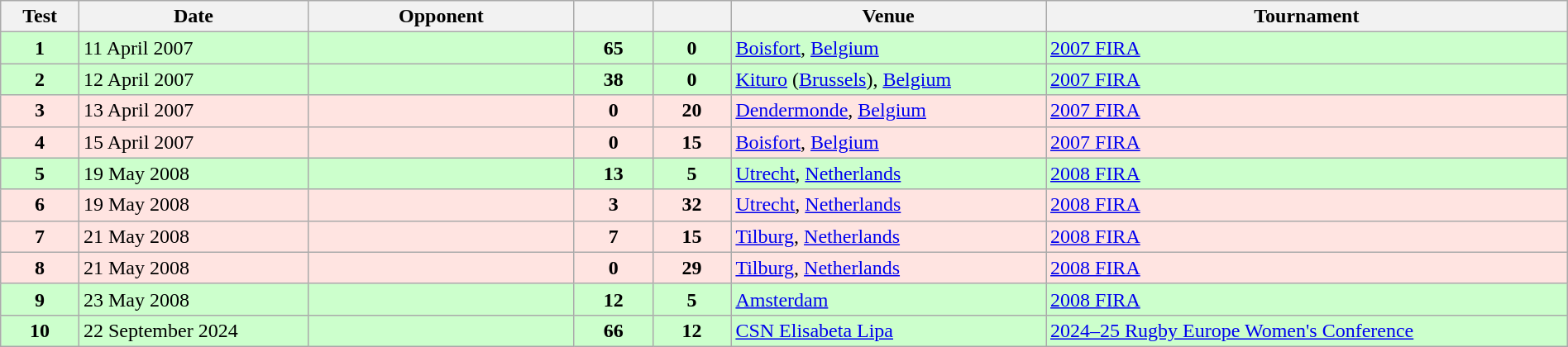<table class="wikitable sortable" style="width:100%">
<tr>
<th style="width:5%">Test</th>
<th>Date</th>
<th style="width:17%">Opponent</th>
<th style="width:5%"></th>
<th style="width:5%"></th>
<th>Venue</th>
<th>Tournament</th>
</tr>
<tr bgcolor="#ccffcc">
<td align="center"><strong>1</strong></td>
<td>11 April 2007</td>
<td></td>
<td align="center"><strong>65</strong></td>
<td align="center"><strong>0</strong></td>
<td><a href='#'>Boisfort</a>, <a href='#'>Belgium</a></td>
<td><a href='#'>2007 FIRA</a></td>
</tr>
<tr bgcolor="#ccffcc">
<td align="center"><strong>2</strong></td>
<td>12 April 2007</td>
<td></td>
<td align="center"><strong>38</strong></td>
<td align="center"><strong>0</strong></td>
<td><a href='#'>Kituro</a> (<a href='#'>Brussels</a>), <a href='#'>Belgium</a></td>
<td><a href='#'>2007 FIRA</a></td>
</tr>
<tr bgcolor="FFE4E1">
<td align="center"><strong>3</strong></td>
<td>13 April 2007</td>
<td></td>
<td align="center"><strong>0</strong></td>
<td align="center"><strong>20</strong></td>
<td><a href='#'>Dendermonde</a>, <a href='#'>Belgium</a></td>
<td><a href='#'>2007 FIRA</a></td>
</tr>
<tr bgcolor="FFE4E1">
<td align="center"><strong>4</strong></td>
<td>15 April 2007</td>
<td></td>
<td align="center"><strong>0</strong></td>
<td align="center"><strong>15</strong></td>
<td><a href='#'>Boisfort</a>, <a href='#'>Belgium</a></td>
<td><a href='#'>2007 FIRA</a></td>
</tr>
<tr bgcolor="#ccffcc">
<td align="center"><strong>5</strong></td>
<td>19 May 2008</td>
<td></td>
<td align="center"><strong>13</strong></td>
<td align="center"><strong>5</strong></td>
<td><a href='#'>Utrecht</a>, <a href='#'>Netherlands</a></td>
<td><a href='#'>2008 FIRA</a></td>
</tr>
<tr bgcolor="FFE4E1">
<td align="center"><strong>6</strong></td>
<td>19 May 2008</td>
<td></td>
<td align="center"><strong>3</strong></td>
<td align="center"><strong>32</strong></td>
<td><a href='#'>Utrecht</a>, <a href='#'>Netherlands</a></td>
<td><a href='#'>2008 FIRA</a></td>
</tr>
<tr bgcolor="FFE4E1">
<td align="center"><strong>7</strong></td>
<td>21 May 2008</td>
<td></td>
<td align="center"><strong>7</strong></td>
<td align="center"><strong>15</strong></td>
<td><a href='#'>Tilburg</a>, <a href='#'>Netherlands</a></td>
<td><a href='#'>2008 FIRA</a></td>
</tr>
<tr bgcolor="FFE4E1">
<td align="center"><strong>8</strong></td>
<td>21 May 2008</td>
<td></td>
<td align="center"><strong>0</strong></td>
<td align="center"><strong>29</strong></td>
<td><a href='#'>Tilburg</a>, <a href='#'>Netherlands</a></td>
<td><a href='#'>2008 FIRA</a></td>
</tr>
<tr bgcolor="#ccffcc">
<td align="center"><strong>9</strong></td>
<td>23 May 2008</td>
<td></td>
<td align="center"><strong>12</strong></td>
<td align="center"><strong>5</strong></td>
<td><a href='#'>Amsterdam</a></td>
<td><a href='#'>2008 FIRA</a></td>
</tr>
<tr bgcolor="#ccffcc">
<td align="center"><strong>10</strong></td>
<td>22 September 2024</td>
<td></td>
<td align="center"><strong>66</strong></td>
<td align="center"><strong>12</strong></td>
<td><a href='#'>CSN Elisabeta Lipa</a></td>
<td><a href='#'>2024–25 Rugby Europe Women's Conference</a></td>
</tr>
</table>
